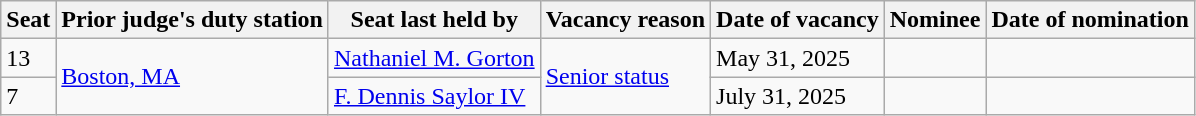<table class=wikitable>
<tr>
<th>Seat</th>
<th>Prior judge's duty station</th>
<th>Seat last held by</th>
<th>Vacancy reason</th>
<th>Date of vacancy</th>
<th>Nominee</th>
<th>Date of nomination</th>
</tr>
<tr>
<td>13</td>
<td rowspan=2><a href='#'>Boston, MA</a></td>
<td><a href='#'>Nathaniel M. Gorton</a></td>
<td rowspan=2><a href='#'>Senior status</a></td>
<td>May 31, 2025</td>
<td align="center"></td>
<td align="center"></td>
</tr>
<tr>
<td>7</td>
<td><a href='#'>F. Dennis Saylor IV</a></td>
<td>July 31, 2025</td>
<td align="center"></td>
<td align="center"></td>
</tr>
</table>
